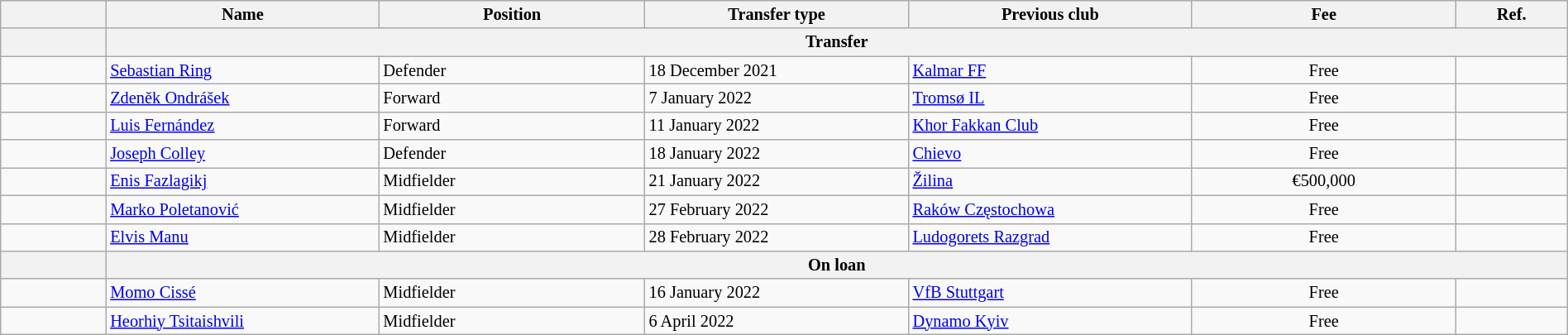<table class="wikitable" style="width:100%; font-size:85%;">
<tr>
<th width="2%"></th>
<th width="5%">Name</th>
<th width="5%">Position</th>
<th width="5%">Transfer type</th>
<th width="5%">Previous club</th>
<th width="5%">Fee</th>
<th width="2%">Ref.</th>
</tr>
<tr>
<th></th>
<th colspan=6>Transfer</th>
</tr>
<tr>
<td align=center></td>
<td align=left> <a href='#'>Sebastian Ring</a></td>
<td align=left>Defender</td>
<td align=left>18 December 2021</td>
<td align=left> <a href='#'>Kalmar FF</a></td>
<td align=center>Free</td>
<td></td>
</tr>
<tr>
<td align=center></td>
<td align=left> <a href='#'>Zdeněk Ondrášek</a></td>
<td align=left>Forward</td>
<td align=left>7 January 2022</td>
<td align=left> <a href='#'>Tromsø IL</a></td>
<td align=center>Free</td>
<td></td>
</tr>
<tr>
<td align=center></td>
<td align=left> <a href='#'>Luis Fernández</a></td>
<td align=left>Forward</td>
<td align=left>11 January 2022</td>
<td align=left> <a href='#'>Khor Fakkan Club</a></td>
<td align=center>Free</td>
<td></td>
</tr>
<tr>
<td align=center></td>
<td align=left> <a href='#'>Joseph Colley</a></td>
<td align=left>Defender</td>
<td align=left>18 January 2022</td>
<td align=left> <a href='#'>Chievo</a></td>
<td align=center>Free</td>
<td></td>
</tr>
<tr>
<td align=center></td>
<td align=left> <a href='#'>Enis Fazlagikj</a></td>
<td align=left>Midfielder</td>
<td align=left>21 January 2022</td>
<td align=left> <a href='#'>Žilina</a></td>
<td align=center>€500,000</td>
<td></td>
</tr>
<tr>
<td align=center></td>
<td align=left> <a href='#'>Marko Poletanović</a></td>
<td align=left>Midfielder</td>
<td align=left>27 February 2022</td>
<td align=left> <a href='#'>Raków Częstochowa</a></td>
<td align=center>Free</td>
<td></td>
</tr>
<tr>
<td align=center></td>
<td align=left> <a href='#'>Elvis Manu</a></td>
<td align=left>Midfielder</td>
<td align=left>28 February 2022</td>
<td align=left> <a href='#'>Ludogorets Razgrad</a></td>
<td align=center>Free</td>
<td></td>
</tr>
<tr>
<th></th>
<th colspan=6>On loan</th>
</tr>
<tr>
<td align=center></td>
<td align=left> <a href='#'>Momo Cissé</a></td>
<td align=left>Midfielder</td>
<td align=left>16 January 2022</td>
<td align=left> <a href='#'>VfB Stuttgart</a></td>
<td align=center>Free</td>
<td></td>
</tr>
<tr>
<td align=center></td>
<td align=left> <a href='#'>Heorhiy Tsitaishvili</a></td>
<td align=left>Midfielder</td>
<td align=left>6 April 2022</td>
<td align=left> <a href='#'>Dynamo Kyiv</a></td>
<td align=center>Free</td>
<td></td>
</tr>
</table>
